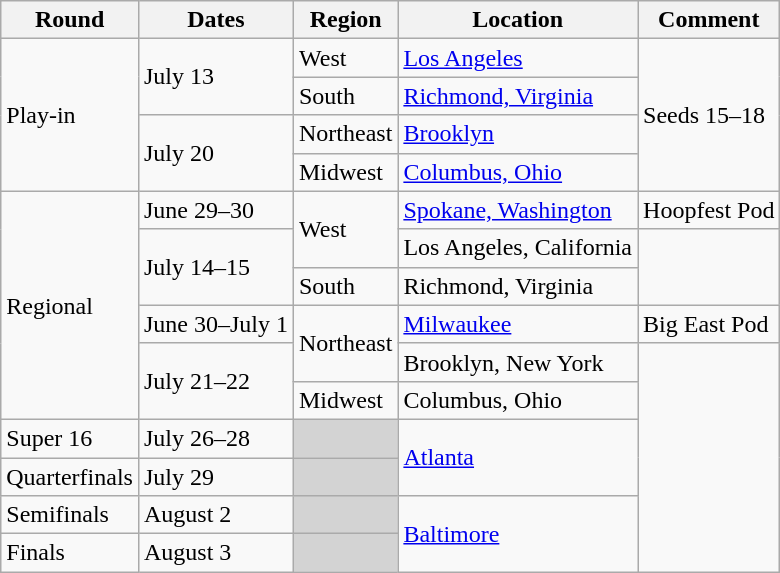<table class="wikitable">
<tr>
<th>Round</th>
<th>Dates</th>
<th>Region</th>
<th>Location</th>
<th>Comment</th>
</tr>
<tr>
<td rowspan=4>Play-in</td>
<td rowspan=2>July 13</td>
<td>West</td>
<td><a href='#'>Los Angeles</a></td>
<td rowspan=4>Seeds 15–18</td>
</tr>
<tr>
<td>South</td>
<td><a href='#'>Richmond, Virginia</a></td>
</tr>
<tr>
<td rowspan=2>July 20</td>
<td>Northeast</td>
<td><a href='#'>Brooklyn</a></td>
</tr>
<tr>
<td>Midwest</td>
<td><a href='#'>Columbus, Ohio</a></td>
</tr>
<tr>
<td rowspan=6>Regional</td>
<td>June 29–30</td>
<td rowspan=2>West</td>
<td><a href='#'>Spokane, Washington</a></td>
<td>Hoopfest Pod</td>
</tr>
<tr>
<td rowspan=2>July 14–15</td>
<td>Los Angeles, California</td>
</tr>
<tr>
<td>South</td>
<td>Richmond, Virginia</td>
</tr>
<tr>
<td>June 30–July 1</td>
<td rowspan=2>Northeast</td>
<td><a href='#'>Milwaukee</a></td>
<td>Big East Pod</td>
</tr>
<tr>
<td rowspan=2>July 21–22</td>
<td>Brooklyn, New York</td>
</tr>
<tr>
<td>Midwest</td>
<td>Columbus, Ohio</td>
</tr>
<tr>
<td>Super 16</td>
<td>July 26–28</td>
<td bgcolor=lightgray> </td>
<td rowspan=2><a href='#'>Atlanta</a></td>
</tr>
<tr>
<td>Quarterfinals</td>
<td>July 29</td>
<td bgcolor=lightgray> </td>
</tr>
<tr>
<td>Semifinals</td>
<td>August 2</td>
<td bgcolor=lightgray> </td>
<td rowspan=2><a href='#'>Baltimore</a></td>
</tr>
<tr>
<td>Finals</td>
<td>August 3</td>
<td bgcolor=lightgray> </td>
</tr>
</table>
